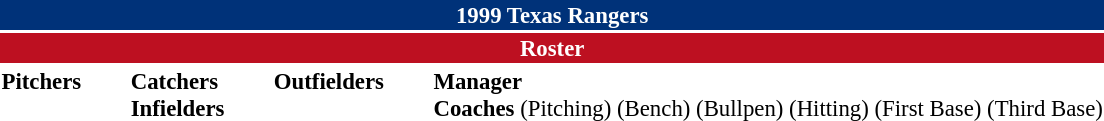<table class="toccolours" style="font-size: 95%;">
<tr>
<th colspan="10" style="background-color: #003279; color: #FFFFFF; text-align: center;">1999 Texas Rangers</th>
</tr>
<tr>
<td colspan="10" style="background-color: #bd1021; color: white; text-align: center;"><strong>Roster</strong></td>
</tr>
<tr>
<td valign="top"><strong>Pitchers</strong><br>


















</td>
<td width="25px"></td>
<td valign="top"><strong>Catchers</strong><br>

<strong>Infielders</strong>









</td>
<td width="25px"></td>
<td valign="top"><strong>Outfielders</strong><br>




</td>
<td width="25px"></td>
<td valign="top"><strong>Manager</strong><br>
<strong>Coaches</strong>
 (Pitching)
 (Bench)
 (Bullpen)
 (Hitting)
 (First Base)
 (Third Base)</td>
</tr>
</table>
